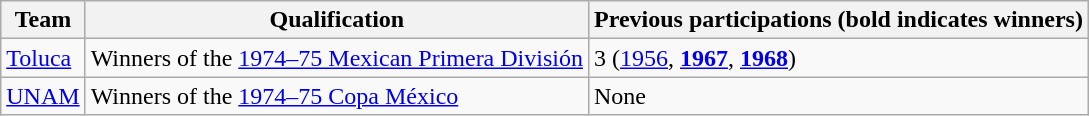<table class="wikitable">
<tr>
<th>Team</th>
<th>Qualification</th>
<th>Previous participations (bold indicates winners)</th>
</tr>
<tr>
<td><a href='#'>Toluca</a></td>
<td>Winners of the <a href='#'>1974–75 Mexican Primera División</a></td>
<td>3 (<a href='#'>1956</a>, <strong><a href='#'>1967</a></strong>, <strong><a href='#'>1968</a></strong>)</td>
</tr>
<tr>
<td><a href='#'>UNAM</a></td>
<td>Winners of the <a href='#'>1974–75 Copa México</a></td>
<td>None</td>
</tr>
</table>
